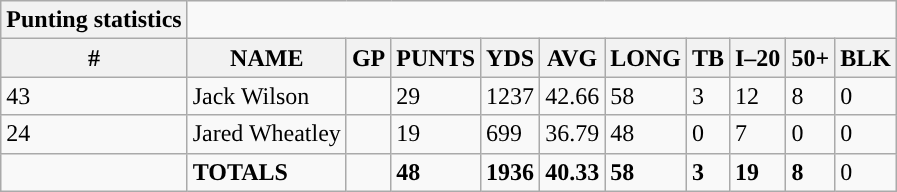<table class="wikitable collapsible">
<tr>
<th style="text-align:center; ">Punting statistics</th>
</tr>
<tr>
<th>#</th>
<th>NAME</th>
<th>GP</th>
<th>PUNTS</th>
<th>YDS</th>
<th>AVG</th>
<th>LONG</th>
<th>TB</th>
<th>I–20</th>
<th>50+</th>
<th>BLK</th>
</tr>
<tr>
<td>43</td>
<td>Jack Wilson</td>
<td></td>
<td>29</td>
<td>1237</td>
<td>42.66</td>
<td>58</td>
<td>3</td>
<td>12</td>
<td>8</td>
<td>0</td>
</tr>
<tr>
<td>24</td>
<td>Jared Wheatley</td>
<td></td>
<td>19</td>
<td>699</td>
<td>36.79</td>
<td>48</td>
<td>0</td>
<td>7</td>
<td>0</td>
<td>0</td>
</tr>
<tr>
<td></td>
<td><strong>TOTALS</strong></td>
<td></td>
<td><strong>48</strong></td>
<td><strong>1936</strong></td>
<td><strong>40.33</strong></td>
<td><strong>58</strong></td>
<td><strong>3</strong></td>
<td><strong>19</strong></td>
<td><strong>8</strong></td>
<td>0</td>
</tr>
</table>
